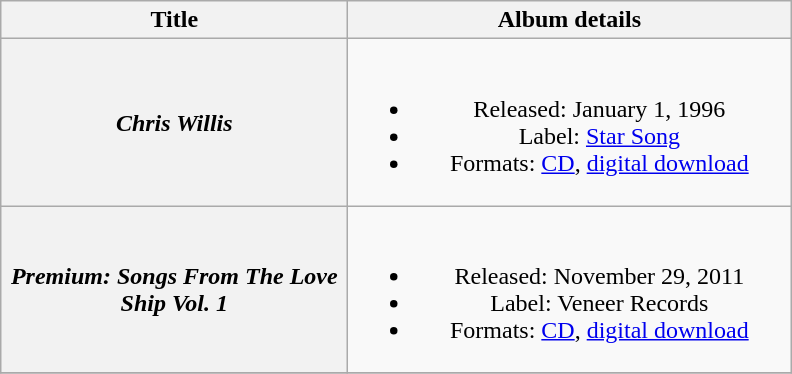<table class="wikitable plainrowheaders" style="text-align:center;">
<tr>
<th scope="col" style="width:14em;">Title</th>
<th scope="col" style="width:18em;">Album details</th>
</tr>
<tr>
<th scope="row"><em>Chris Willis</em></th>
<td><br><ul><li>Released: January 1, 1996</li><li>Label: <a href='#'>Star Song</a></li><li>Formats: <a href='#'>CD</a>, <a href='#'>digital download</a></li></ul></td>
</tr>
<tr>
<th scope="row"><em>Premium: Songs From The Love Ship Vol. 1</em></th>
<td><br><ul><li>Released: November 29, 2011</li><li>Label: Veneer Records</li><li>Formats: <a href='#'>CD</a>, <a href='#'>digital download</a></li></ul></td>
</tr>
<tr>
</tr>
</table>
